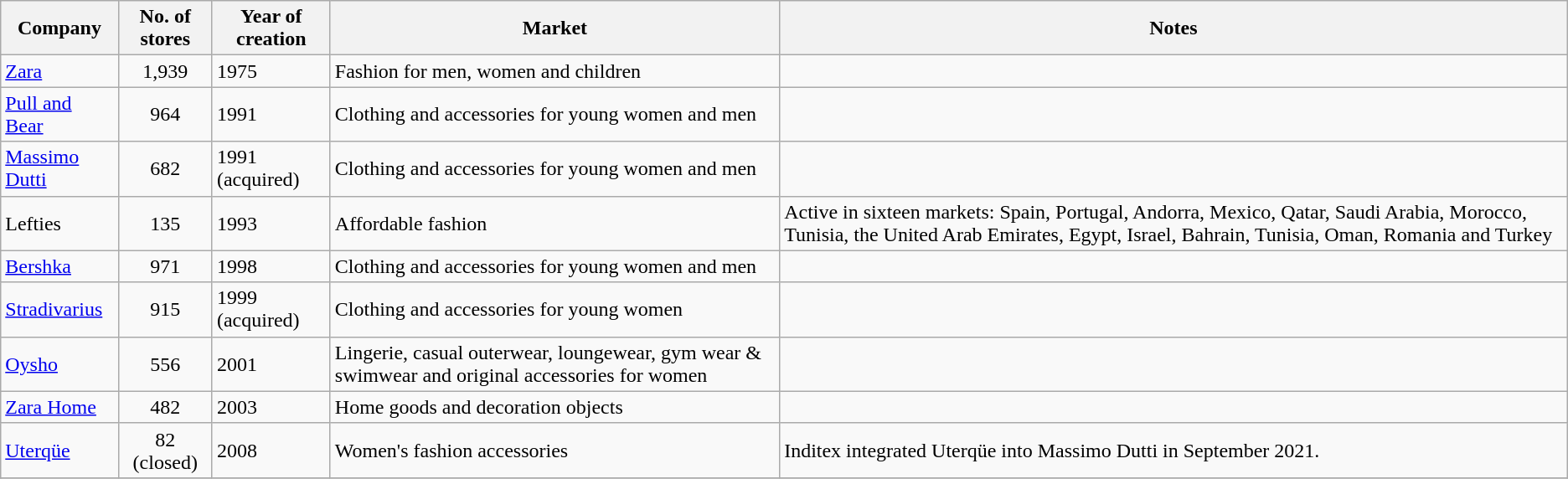<table class="wikitable sortable">
<tr>
<th>Company</th>
<th>No. of stores</th>
<th>Year of creation</th>
<th>Market</th>
<th>Notes</th>
</tr>
<tr>
<td><a href='#'>Zara</a></td>
<td align="center">1,939</td>
<td>1975</td>
<td>Fashion for men, women and children</td>
<td></td>
</tr>
<tr>
<td><a href='#'>Pull and Bear</a></td>
<td align="center">964</td>
<td>1991</td>
<td>Clothing and accessories for young women and men</td>
<td></td>
</tr>
<tr>
<td><a href='#'>Massimo Dutti</a></td>
<td align="center">682</td>
<td>1991 (acquired)</td>
<td>Clothing and accessories for young women and men</td>
<td></td>
</tr>
<tr>
<td>Lefties</td>
<td align="center">135</td>
<td>1993</td>
<td>Affordable fashion</td>
<td>Active in sixteen markets: Spain, Portugal, Andorra, Mexico, Qatar, Saudi Arabia, Morocco, Tunisia, the United Arab Emirates, Egypt, Israel, Bahrain, Tunisia, Oman, Romania and Turkey</td>
</tr>
<tr>
<td><a href='#'>Bershka</a></td>
<td align="center">971</td>
<td>1998</td>
<td>Clothing and accessories for young women and men</td>
<td></td>
</tr>
<tr>
<td><a href='#'>Stradivarius</a></td>
<td align="center">915</td>
<td>1999 (acquired)</td>
<td>Clothing and accessories for young women</td>
<td></td>
</tr>
<tr>
<td><a href='#'>Oysho</a></td>
<td align="center">556</td>
<td>2001</td>
<td>Lingerie, casual outerwear, loungewear, gym wear & swimwear and original accessories for women</td>
<td></td>
</tr>
<tr>
<td><a href='#'>Zara Home</a></td>
<td align="center">482</td>
<td>2003</td>
<td>Home goods and decoration objects</td>
<td></td>
</tr>
<tr>
<td><a href='#'>Uterqüe</a></td>
<td align="center">82 (closed)</td>
<td>2008</td>
<td>Women's fashion accessories</td>
<td>Inditex integrated Uterqüe into Massimo Dutti in September 2021.</td>
</tr>
<tr>
</tr>
</table>
